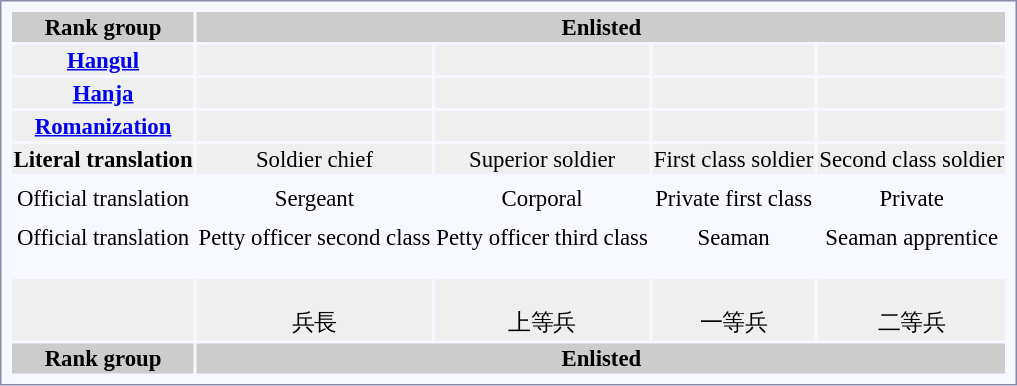<table style="border:1px solid #8888aa; background-color:#f7f8ff; padding:5px; font-size:95%; margin: 0px 12px 12px 0px; text-align:center;">
<tr style="background-color:#CCCCCC; text-align:center;">
<th>Rank group</th>
<th colspan=4>Enlisted</th>
</tr>
<tr style="background:#efefef;">
<th><a href='#'>Hangul</a></th>
<td></td>
<td></td>
<td></td>
<td></td>
</tr>
<tr style="background:#efefef;">
<th><a href='#'>Hanja</a></th>
<td></td>
<td></td>
<td></td>
<td></td>
</tr>
<tr style="background:#efefef;">
<th><a href='#'>Romanization</a></th>
<td></td>
<td></td>
<td></td>
<td></td>
</tr>
<tr style="background:#efefef;">
<th>Literal translation</th>
<td>Soldier chief</td>
<td>Superior soldier</td>
<td>First class soldier</td>
<td>Second class soldier</td>
</tr>
<tr>
<td><strong></strong></td>
<td></td>
<td></td>
<td></td>
<td></td>
</tr>
<tr>
<td>Official translation</td>
<td>Sergeant</td>
<td>Corporal</td>
<td>Private first class</td>
<td>Private</td>
</tr>
<tr>
<td><strong></strong></td>
<td></td>
<td></td>
<td></td>
<td></td>
</tr>
<tr>
<td>Official translation</td>
<td>Petty officer second class</td>
<td>Petty officer third class</td>
<td>Seaman</td>
<td>Seaman apprentice</td>
</tr>
<tr>
<td rowspan=2><strong></strong></td>
<td></td>
<td></td>
<td></td>
<td></td>
</tr>
<tr>
<td></td>
<td></td>
<td></td>
<td></td>
</tr>
<tr>
<td rowspan=2><strong></strong></td>
<td></td>
<td></td>
<td></td>
<td></td>
</tr>
<tr>
<td></td>
<td></td>
<td></td>
<td></td>
</tr>
<tr style="background:#efefef;">
<th></th>
<td><br>兵長<br></td>
<td><br>上等兵<br></td>
<td><br>一等兵<br></td>
<td><br>二等兵<br></td>
</tr>
<tr style="background-color:#CCCCCC;">
<th>Rank group</th>
<th colspan=4>Enlisted</th>
</tr>
</table>
